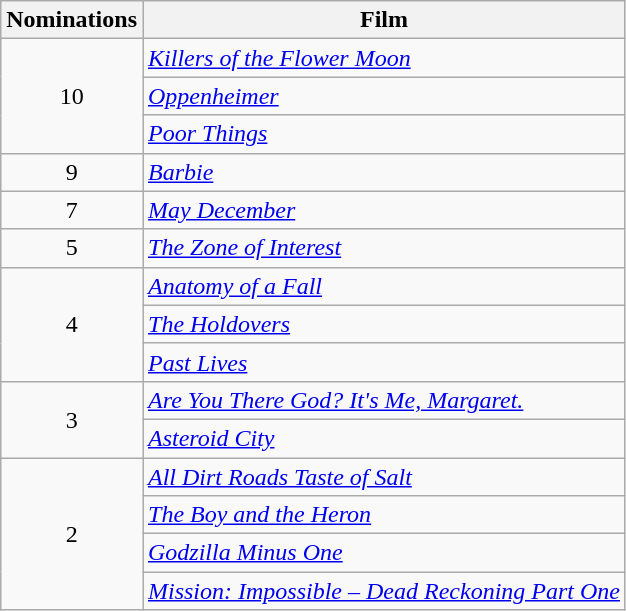<table class="wikitable">
<tr>
<th>Nominations</th>
<th>Film</th>
</tr>
<tr>
<td style="text-align:center;" rowspan="3">10</td>
<td><em><a href='#'>Killers of the Flower Moon</a></em></td>
</tr>
<tr>
<td><em><a href='#'>Oppenheimer</a></em></td>
</tr>
<tr>
<td><em><a href='#'>Poor Things</a></em></td>
</tr>
<tr>
<td style="text-align:center;">9</td>
<td><em><a href='#'>Barbie</a></em></td>
</tr>
<tr>
<td style="text-align:center;">7</td>
<td><em><a href='#'>May December</a></em></td>
</tr>
<tr>
<td style="text-align:center;">5</td>
<td><em><a href='#'>The Zone of Interest</a></em></td>
</tr>
<tr>
<td style="text-align:center;" rowspan="3">4</td>
<td><em><a href='#'>Anatomy of a Fall</a></em></td>
</tr>
<tr>
<td><em><a href='#'>The Holdovers</a></em></td>
</tr>
<tr>
<td><em><a href='#'>Past Lives</a></em></td>
</tr>
<tr>
<td style="text-align:center;" rowspan="2">3</td>
<td><em><a href='#'>Are You There God? It's Me, Margaret.</a></em></td>
</tr>
<tr>
<td><em><a href='#'>Asteroid City</a></em></td>
</tr>
<tr>
<td style="text-align:center;" rowspan="4">2</td>
<td><em><a href='#'>All Dirt Roads Taste of Salt</a></em></td>
</tr>
<tr>
<td><em><a href='#'>The Boy and the Heron</a></em></td>
</tr>
<tr>
<td><em><a href='#'>Godzilla Minus One</a></em></td>
</tr>
<tr>
<td><em><a href='#'>Mission: Impossible – Dead Reckoning Part One</a></em></td>
</tr>
</table>
